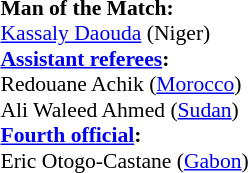<table width=50% style="font-size: 90%">
<tr>
<td><br><strong>Man of the Match:</strong>
<br><a href='#'>Kassaly Daouda</a> (Niger)<br><strong><a href='#'>Assistant referees</a>:</strong>
<br>Redouane Achik (<a href='#'>Morocco</a>)
<br>Ali Waleed Ahmed (<a href='#'>Sudan</a>)
<br><strong><a href='#'>Fourth official</a>:</strong>
<br>Eric Otogo-Castane (<a href='#'>Gabon</a>)</td>
</tr>
</table>
